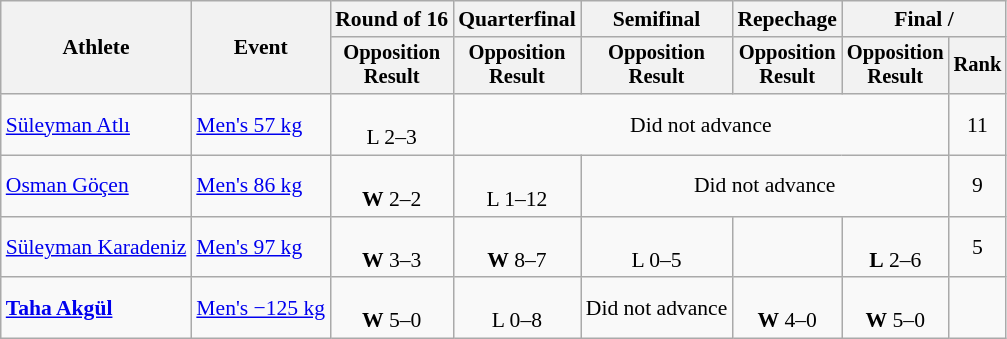<table class="wikitable" style="font-size:90%">
<tr>
<th rowspan=2>Athlete</th>
<th rowspan=2>Event</th>
<th>Round of 16</th>
<th>Quarterfinal</th>
<th>Semifinal</th>
<th>Repechage</th>
<th colspan=2>Final / </th>
</tr>
<tr style="font-size: 95%">
<th>Opposition<br>Result</th>
<th>Opposition<br>Result</th>
<th>Opposition<br>Result</th>
<th>Opposition<br>Result</th>
<th>Opposition<br>Result</th>
<th>Rank</th>
</tr>
<tr align=center>
<td align=left><a href='#'>Süleyman Atlı</a></td>
<td align=left><a href='#'>Men's 57 kg</a></td>
<td><br>L 2–3</td>
<td colspan=4>Did not advance</td>
<td>11</td>
</tr>
<tr align=center>
<td align=left><a href='#'>Osman Göçen</a></td>
<td align=left><a href='#'>Men's 86 kg</a></td>
<td><br> <strong>W</strong> 2–2</td>
<td><br>L 1–12</td>
<td colspan=3>Did not advance</td>
<td>9</td>
</tr>
<tr align=center>
<td align=left><a href='#'>Süleyman Karadeniz</a></td>
<td align=left><a href='#'>Men's 97 kg</a></td>
<td><br> <strong>W</strong> 3–3</td>
<td><br> <strong>W</strong> 8–7</td>
<td><br> L 0–5</td>
<td></td>
<td><br><strong>L</strong> 2–6</td>
<td>5</td>
</tr>
<tr align=center>
<td align=left><strong><a href='#'>Taha Akgül</a></strong></td>
<td align=left><a href='#'>Men's −125 kg</a></td>
<td><br><strong>W</strong> 5–0</td>
<td><br>L 0–8</td>
<td>Did not advance</td>
<td><br><strong>W</strong> 4–0</td>
<td><br><strong>W</strong> 5–0</td>
<td></td>
</tr>
</table>
